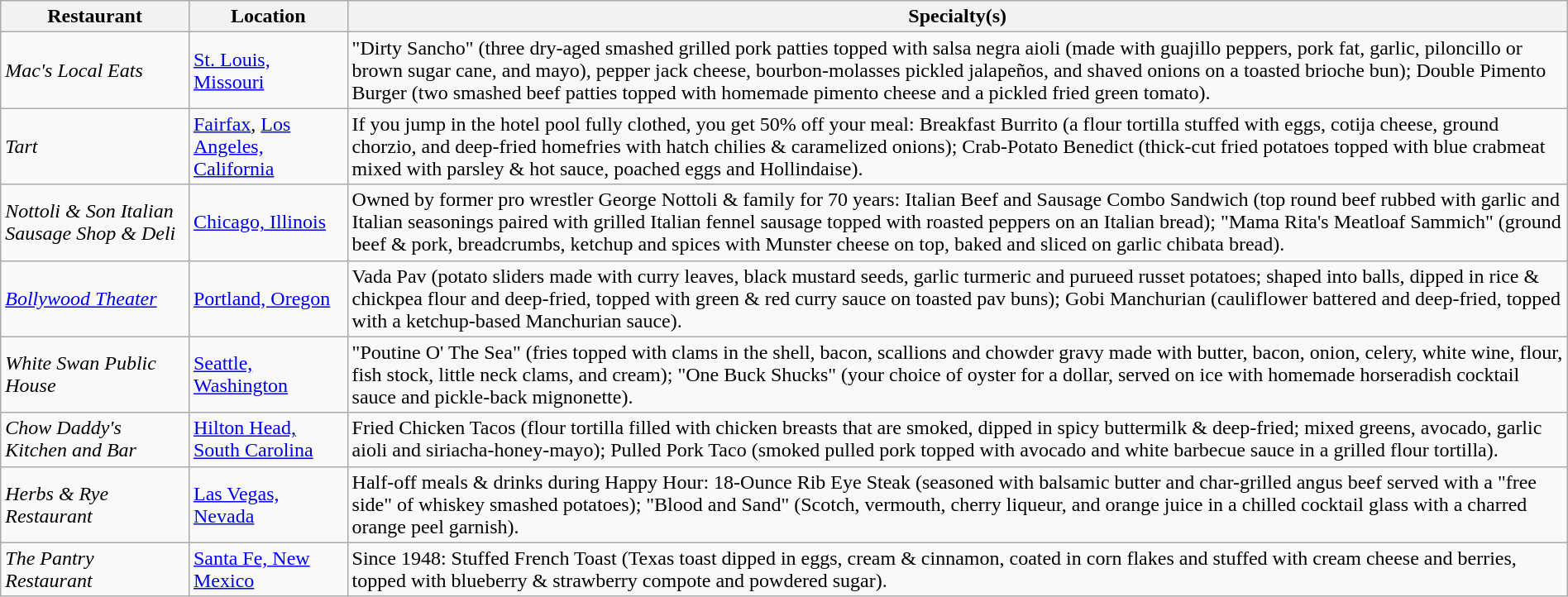<table class="wikitable" style="width:100%;">
<tr>
<th>Restaurant</th>
<th>Location</th>
<th>Specialty(s)</th>
</tr>
<tr>
<td><em>Mac's Local Eats</em></td>
<td><a href='#'>St. Louis, Missouri</a></td>
<td>"Dirty Sancho" (three dry-aged smashed grilled pork patties topped with salsa negra aioli (made with guajillo peppers, pork fat, garlic, piloncillo or brown sugar cane, and mayo), pepper jack cheese, bourbon-molasses pickled jalapeños, and shaved onions on a toasted brioche bun); Double Pimento Burger (two smashed beef patties topped with homemade pimento cheese and a pickled fried green tomato).</td>
</tr>
<tr>
<td><em>Tart</em></td>
<td><a href='#'>Fairfax</a>, <a href='#'>Los Angeles, California</a></td>
<td>If you jump in the hotel pool fully clothed, you get 50% off your meal: Breakfast Burrito (a flour tortilla stuffed with eggs, cotija cheese, ground chorzio, and deep-fried homefries with hatch chilies & caramelized onions); Crab-Potato Benedict (thick-cut fried potatoes topped with blue crabmeat mixed with parsley & hot sauce, poached eggs and Hollindaise).</td>
</tr>
<tr>
<td><em>Nottoli & Son Italian Sausage Shop & Deli</em></td>
<td><a href='#'>Chicago, Illinois</a></td>
<td>Owned by former pro wrestler George Nottoli & family for 70 years: Italian Beef and Sausage Combo Sandwich (top round beef rubbed with garlic and Italian seasonings paired with grilled Italian fennel sausage topped with roasted peppers on an Italian bread); "Mama Rita's Meatloaf Sammich" (ground beef & pork, breadcrumbs, ketchup and spices with Munster cheese on top, baked and sliced on garlic chibata bread).</td>
</tr>
<tr>
<td><em><a href='#'>Bollywood Theater</a></em></td>
<td><a href='#'>Portland, Oregon</a></td>
<td>Vada Pav (potato sliders made with curry leaves, black mustard seeds, garlic turmeric and purueed russet potatoes; shaped into balls, dipped in rice & chickpea flour and deep-fried, topped with green & red curry sauce on toasted pav buns); Gobi Manchurian (cauliflower battered and deep-fried, topped with a ketchup-based Manchurian sauce).</td>
</tr>
<tr>
<td><em>White Swan Public House</em></td>
<td><a href='#'>Seattle, Washington</a></td>
<td>"Poutine O' The Sea" (fries topped with clams in the shell, bacon, scallions and chowder gravy made with butter, bacon, onion, celery, white wine, flour, fish stock, little neck clams, and cream); "One Buck Shucks" (your choice of oyster for a dollar, served on ice with homemade horseradish cocktail sauce and pickle-back mignonette).</td>
</tr>
<tr>
<td><em>Chow Daddy's Kitchen and Bar</em></td>
<td><a href='#'>Hilton Head, South Carolina</a></td>
<td>Fried Chicken Tacos (flour tortilla filled with chicken breasts that are smoked, dipped in spicy buttermilk & deep-fried; mixed greens, avocado, garlic aioli and siriacha-honey-mayo); Pulled Pork Taco (smoked pulled pork topped with avocado and white barbecue sauce in a grilled flour tortilla).</td>
</tr>
<tr>
<td><em>Herbs & Rye Restaurant</em></td>
<td><a href='#'>Las Vegas, Nevada</a></td>
<td>Half-off meals & drinks during Happy Hour: 18-Ounce Rib Eye Steak (seasoned with balsamic butter and char-grilled angus beef served with a "free side" of whiskey smashed potatoes); "Blood and Sand" (Scotch, vermouth, cherry liqueur, and orange juice in a chilled cocktail glass with a charred orange peel garnish).</td>
</tr>
<tr>
<td><em>The Pantry Restaurant</em></td>
<td><a href='#'>Santa Fe, New Mexico</a></td>
<td>Since 1948: Stuffed French Toast (Texas toast dipped in eggs, cream & cinnamon, coated in corn flakes and stuffed with cream cheese and berries, topped with blueberry & strawberry compote and powdered sugar).</td>
</tr>
</table>
